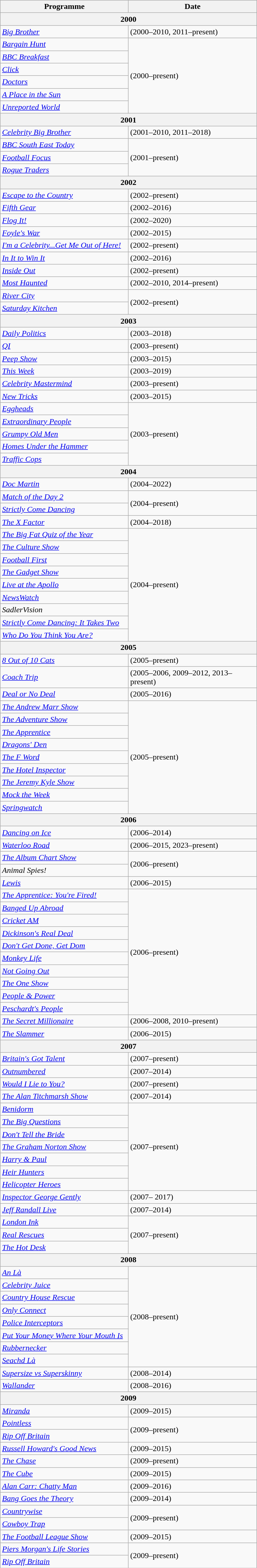<table class="wikitable">
<tr>
<th width=251>Programme</th>
<th width=251>Date</th>
</tr>
<tr>
<th colspan=2>2000</th>
</tr>
<tr>
<td><em><a href='#'>Big Brother</a></em></td>
<td>(2000–2010, 2011–present)</td>
</tr>
<tr>
<td><em><a href='#'>Bargain Hunt</a></em></td>
<td rowspan="6">(2000–present)</td>
</tr>
<tr>
<td><em><a href='#'>BBC Breakfast</a></em></td>
</tr>
<tr>
<td><em><a href='#'>Click</a></em></td>
</tr>
<tr>
<td><em><a href='#'>Doctors</a></em></td>
</tr>
<tr>
<td><em><a href='#'>A Place in the Sun</a></em></td>
</tr>
<tr>
<td><em><a href='#'>Unreported World</a></em></td>
</tr>
<tr>
<th colspan=2>2001</th>
</tr>
<tr>
<td><em><a href='#'>Celebrity Big Brother</a></em></td>
<td>(2001–2010, 2011–2018)</td>
</tr>
<tr>
<td><em><a href='#'>BBC South East Today</a></em></td>
<td rowspan="3">(2001–present)</td>
</tr>
<tr>
<td><em><a href='#'>Football Focus</a></em></td>
</tr>
<tr>
<td><em><a href='#'>Rogue Traders</a></em></td>
</tr>
<tr>
<th colspan=2>2002</th>
</tr>
<tr>
<td><em><a href='#'>Escape to the Country</a></em></td>
<td>(2002–present)</td>
</tr>
<tr>
<td><em><a href='#'>Fifth Gear</a></em></td>
<td>(2002–2016)</td>
</tr>
<tr>
<td><em><a href='#'>Flog It!</a></em></td>
<td>(2002–2020)</td>
</tr>
<tr>
<td><em><a href='#'>Foyle's War</a></em></td>
<td>(2002–2015)</td>
</tr>
<tr>
<td><em><a href='#'>I'm a Celebrity...Get Me Out of Here!</a></em></td>
<td>(2002–present)</td>
</tr>
<tr>
<td><em><a href='#'>In It to Win It</a></em></td>
<td>(2002–2016)</td>
</tr>
<tr>
<td><em><a href='#'>Inside Out</a></em></td>
<td>(2002–present)</td>
</tr>
<tr>
<td><em><a href='#'>Most Haunted</a></em></td>
<td>(2002–2010, 2014–present)</td>
</tr>
<tr>
<td><em><a href='#'>River City</a></em></td>
<td rowspan="2">(2002–present)</td>
</tr>
<tr>
<td><em><a href='#'>Saturday Kitchen</a></em></td>
</tr>
<tr>
<th colspan=2>2003</th>
</tr>
<tr>
<td><em><a href='#'>Daily Politics</a></em></td>
<td>(2003–2018)</td>
</tr>
<tr>
<td><em><a href='#'>QI</a></em></td>
<td>(2003–present)</td>
</tr>
<tr>
<td><em><a href='#'>Peep Show</a></em></td>
<td>(2003–2015)</td>
</tr>
<tr>
<td><em><a href='#'>This Week</a></em></td>
<td>(2003–2019)</td>
</tr>
<tr>
<td><em><a href='#'>Celebrity Mastermind</a></em></td>
<td>(2003–present)</td>
</tr>
<tr>
<td><em><a href='#'>New Tricks</a></em></td>
<td>(2003–2015)</td>
</tr>
<tr>
<td><em><a href='#'>Eggheads</a></em></td>
<td rowspan="5">(2003–present)</td>
</tr>
<tr>
<td><em><a href='#'>Extraordinary People</a></em></td>
</tr>
<tr>
<td><em><a href='#'>Grumpy Old Men</a></em></td>
</tr>
<tr>
<td><em><a href='#'>Homes Under the Hammer</a></em></td>
</tr>
<tr>
<td><em><a href='#'>Traffic Cops</a></em></td>
</tr>
<tr>
<th colspan=2>2004</th>
</tr>
<tr>
<td><em><a href='#'>Doc Martin</a></em></td>
<td>(2004–2022)</td>
</tr>
<tr>
<td><em><a href='#'>Match of the Day 2</a></em></td>
<td rowspan="2">(2004–present)</td>
</tr>
<tr>
<td><em><a href='#'>Strictly Come Dancing</a></em></td>
</tr>
<tr>
<td><em><a href='#'>The X Factor</a></em></td>
<td>(2004–2018)</td>
</tr>
<tr>
<td><em><a href='#'>The Big Fat Quiz of the Year</a></em></td>
<td rowspan="9">(2004–present)</td>
</tr>
<tr>
<td><em><a href='#'>The Culture Show</a></em></td>
</tr>
<tr>
<td><em><a href='#'>Football First</a></em></td>
</tr>
<tr>
<td><em><a href='#'>The Gadget Show</a></em></td>
</tr>
<tr>
<td><em><a href='#'>Live at the Apollo</a></em></td>
</tr>
<tr>
<td><em><a href='#'>NewsWatch</a></em></td>
</tr>
<tr>
<td><em>SadlerVision</em></td>
</tr>
<tr>
<td><em><a href='#'>Strictly Come Dancing: It Takes Two</a></em></td>
</tr>
<tr>
<td><em><a href='#'>Who Do You Think You Are?</a></em></td>
</tr>
<tr>
<th colspan=2>2005</th>
</tr>
<tr>
<td><em><a href='#'>8 Out of 10 Cats</a></em></td>
<td>(2005–present)</td>
</tr>
<tr>
<td><em><a href='#'>Coach Trip</a></em></td>
<td>(2005–2006, 2009–2012, 2013–present)</td>
</tr>
<tr>
<td><em><a href='#'>Deal or No Deal</a></em></td>
<td>(2005–2016)</td>
</tr>
<tr>
<td><em><a href='#'>The Andrew Marr Show</a></em></td>
<td rowspan="9">(2005–present)</td>
</tr>
<tr>
<td><em><a href='#'>The Adventure Show</a></em></td>
</tr>
<tr>
<td><em><a href='#'>The Apprentice</a></em></td>
</tr>
<tr>
<td><em><a href='#'>Dragons' Den</a></em></td>
</tr>
<tr>
<td><em><a href='#'>The F Word</a></em></td>
</tr>
<tr>
<td><em><a href='#'>The Hotel Inspector</a></em></td>
</tr>
<tr>
<td><em><a href='#'>The Jeremy Kyle Show</a></em></td>
</tr>
<tr>
<td><em><a href='#'>Mock the Week</a></em></td>
</tr>
<tr>
<td><em><a href='#'>Springwatch</a></em></td>
</tr>
<tr>
<th colspan=2>2006</th>
</tr>
<tr>
<td><em><a href='#'>Dancing on Ice</a></em></td>
<td>(2006–2014)</td>
</tr>
<tr>
<td><em><a href='#'>Waterloo Road</a></em></td>
<td>(2006–2015, 2023–present)</td>
</tr>
<tr>
<td><em><a href='#'>The Album Chart Show</a></em></td>
<td rowspan="2">(2006–present)</td>
</tr>
<tr>
<td><em>Animal Spies!</em></td>
</tr>
<tr>
<td><em><a href='#'>Lewis</a></em></td>
<td>(2006–2015)</td>
</tr>
<tr>
<td><em><a href='#'>The Apprentice: You're Fired!</a></em></td>
<td rowspan="10">(2006–present)</td>
</tr>
<tr>
<td><em><a href='#'>Banged Up Abroad</a></em></td>
</tr>
<tr>
<td><em><a href='#'>Cricket AM</a></em></td>
</tr>
<tr>
<td><em><a href='#'>Dickinson's Real Deal</a></em></td>
</tr>
<tr>
<td><em><a href='#'>Don't Get Done, Get Dom</a></em></td>
</tr>
<tr>
<td><em><a href='#'>Monkey Life</a></em></td>
</tr>
<tr>
<td><em><a href='#'>Not Going Out</a></em></td>
</tr>
<tr>
<td><em><a href='#'>The One Show</a></em></td>
</tr>
<tr>
<td><em><a href='#'>People & Power</a></em></td>
</tr>
<tr>
<td><em><a href='#'>Peschardt's People</a></em></td>
</tr>
<tr>
<td><em><a href='#'>The Secret Millionaire</a></em></td>
<td>(2006–2008, 2010–present)</td>
</tr>
<tr>
<td><em><a href='#'>The Slammer</a></em></td>
<td>(2006–2015)</td>
</tr>
<tr>
<th colspan=2>2007</th>
</tr>
<tr>
<td><em><a href='#'>Britain's Got Talent</a></em></td>
<td>(2007–present)</td>
</tr>
<tr>
<td><em><a href='#'>Outnumbered</a></em></td>
<td>(2007–2014)</td>
</tr>
<tr>
<td><em><a href='#'>Would I Lie to You?</a></em></td>
<td>(2007–present)</td>
</tr>
<tr>
<td><em><a href='#'>The Alan Titchmarsh Show</a></em></td>
<td>(2007–2014)</td>
</tr>
<tr>
<td><em><a href='#'>Benidorm</a></em></td>
<td rowspan="7">(2007–present)</td>
</tr>
<tr>
<td><em><a href='#'>The Big Questions</a></em></td>
</tr>
<tr>
<td><em><a href='#'>Don't Tell the Bride</a></em></td>
</tr>
<tr>
<td><em><a href='#'>The Graham Norton Show</a></em></td>
</tr>
<tr>
<td><em><a href='#'>Harry & Paul</a></em></td>
</tr>
<tr>
<td><em><a href='#'>Heir Hunters</a></em></td>
</tr>
<tr>
<td><em><a href='#'>Helicopter Heroes</a></em></td>
</tr>
<tr>
<td><em><a href='#'>Inspector George Gently</a></em></td>
<td>(2007– 2017)</td>
</tr>
<tr>
<td><em><a href='#'>Jeff Randall Live</a></em></td>
<td>(2007–2014)</td>
</tr>
<tr>
<td><em><a href='#'>London Ink</a></em></td>
<td rowspan="3">(2007–present)</td>
</tr>
<tr>
<td><em><a href='#'>Real Rescues</a></em></td>
</tr>
<tr>
<td><em><a href='#'>The Hot Desk</a></em></td>
</tr>
<tr>
<th colspan=2>2008</th>
</tr>
<tr>
<td><em><a href='#'>An Là</a></em></td>
<td rowspan="8">(2008–present)</td>
</tr>
<tr>
<td><em><a href='#'>Celebrity Juice</a></em></td>
</tr>
<tr>
<td><em><a href='#'>Country House Rescue</a></em></td>
</tr>
<tr>
<td><em><a href='#'>Only Connect</a></em></td>
</tr>
<tr>
<td><em><a href='#'>Police Interceptors</a></em></td>
</tr>
<tr>
<td><em><a href='#'>Put Your Money Where Your Mouth Is</a></em></td>
</tr>
<tr>
<td><em><a href='#'>Rubbernecker</a></em></td>
</tr>
<tr>
<td><em><a href='#'>Seachd Là</a></em></td>
</tr>
<tr>
<td><em><a href='#'>Supersize vs Superskinny</a></em></td>
<td>(2008–2014)</td>
</tr>
<tr>
<td><em><a href='#'>Wallander</a></em></td>
<td>(2008–2016)</td>
</tr>
<tr>
<th colspan=2>2009</th>
</tr>
<tr>
<td><em><a href='#'>Miranda</a></em></td>
<td>(2009–2015)</td>
</tr>
<tr>
<td><em><a href='#'>Pointless</a></em></td>
<td rowspan="2">(2009–present)</td>
</tr>
<tr>
<td><em><a href='#'>Rip Off Britain</a></em></td>
</tr>
<tr>
<td><em><a href='#'>Russell Howard's Good News</a></em></td>
<td>(2009–2015)</td>
</tr>
<tr>
<td><em><a href='#'>The Chase</a></em></td>
<td>(2009–present)</td>
</tr>
<tr>
<td><em><a href='#'>The Cube</a></em></td>
<td>(2009–2015)</td>
</tr>
<tr>
<td><em><a href='#'>Alan Carr: Chatty Man</a></em></td>
<td>(2009–2016)</td>
</tr>
<tr>
<td><em><a href='#'>Bang Goes the Theory</a></em></td>
<td>(2009–2014)</td>
</tr>
<tr>
<td><em><a href='#'>Countrywise</a></em></td>
<td rowspan="2">(2009–present)</td>
</tr>
<tr>
<td><em><a href='#'>Cowboy Trap</a></em></td>
</tr>
<tr>
<td><em><a href='#'>The Football League Show</a></em></td>
<td>(2009–2015)</td>
</tr>
<tr>
<td><em><a href='#'>Piers Morgan's Life Stories</a></em></td>
<td rowspan="2">(2009–present)</td>
</tr>
<tr>
<td><em><a href='#'>Rip Off Britain</a></em></td>
</tr>
</table>
